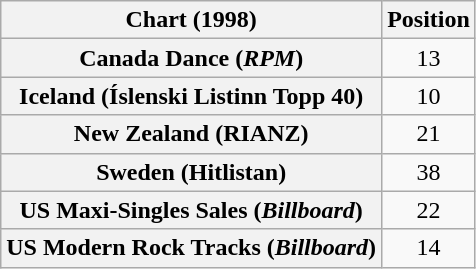<table class="wikitable sortable plainrowheaders" style="text-align:center">
<tr>
<th scope="col">Chart (1998)</th>
<th scope="col">Position</th>
</tr>
<tr>
<th scope="row">Canada Dance (<em>RPM</em>)</th>
<td>13</td>
</tr>
<tr>
<th scope="row">Iceland (Íslenski Listinn Topp 40)</th>
<td>10</td>
</tr>
<tr>
<th scope="row">New Zealand (RIANZ)</th>
<td>21</td>
</tr>
<tr>
<th scope="row">Sweden (Hitlistan)</th>
<td>38</td>
</tr>
<tr>
<th scope="row">US Maxi-Singles Sales (<em>Billboard</em>)</th>
<td>22</td>
</tr>
<tr>
<th scope="row">US Modern Rock Tracks (<em>Billboard</em>)</th>
<td>14</td>
</tr>
</table>
